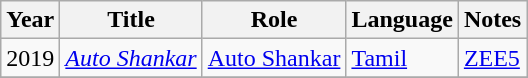<table class="wikitable sortable">
<tr>
<th>Year</th>
<th>Title</th>
<th>Role</th>
<th>Language</th>
<th class="unsortable">Notes</th>
</tr>
<tr>
<td>2019</td>
<td><em><a href='#'>Auto Shankar</a></em></td>
<td><a href='#'>Auto Shankar</a></td>
<td><a href='#'>Tamil</a></td>
<td><a href='#'>ZEE5</a></td>
</tr>
<tr>
</tr>
</table>
